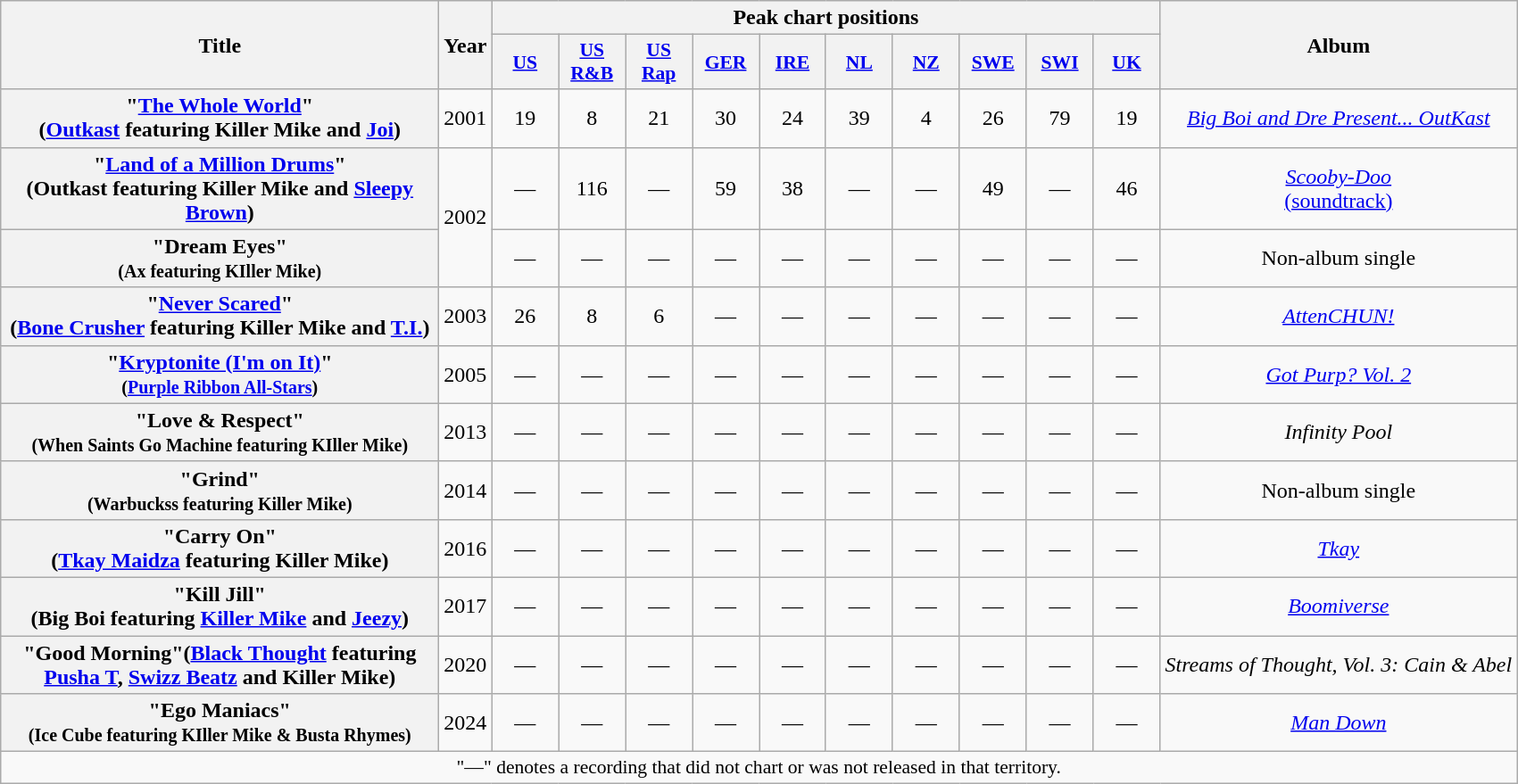<table class="wikitable plainrowheaders" style="text-align:center">
<tr>
<th scope="col" rowspan="2" style="width:20em;">Title</th>
<th scope="col" rowspan="2">Year</th>
<th scope="col" colspan="10">Peak chart positions</th>
<th scope="col" rowspan="2">Album</th>
</tr>
<tr>
<th scope="col" style="width:3em;font-size:90%;"><a href='#'>US</a><br></th>
<th scope="col" style="width:3em;font-size:90%;"><a href='#'>US<br>R&B</a><br></th>
<th scope="col" style="width:3em;font-size:90%;"><a href='#'>US<br>Rap</a><br></th>
<th scope="col" style="width:3em;font-size:90%;"><a href='#'>GER</a><br></th>
<th scope="col" style="width:3em;font-size:90%;"><a href='#'>IRE</a><br></th>
<th scope="col" style="width:3em;font-size:90%;"><a href='#'>NL</a><br></th>
<th scope="col" style="width:3em;font-size:90%;"><a href='#'>NZ</a><br></th>
<th scope="col" style="width:3em;font-size:90%;"><a href='#'>SWE</a><br></th>
<th scope="col" style="width:3em;font-size:90%;"><a href='#'>SWI</a><br></th>
<th scope="col" style="width:3em;font-size:90%;"><a href='#'>UK</a><br></th>
</tr>
<tr>
<th scope="row">"<a href='#'>The Whole World</a>"<br><span>(<a href='#'>Outkast</a> featuring Killer Mike and <a href='#'>Joi</a>)</span></th>
<td>2001</td>
<td>19</td>
<td>8</td>
<td>21</td>
<td>30</td>
<td>24</td>
<td>39</td>
<td>4</td>
<td>26</td>
<td>79</td>
<td>19</td>
<td><em><a href='#'>Big Boi and Dre Present... OutKast</a></em></td>
</tr>
<tr>
<th scope="row">"<a href='#'>Land of a Million Drums</a>"<br><span>(Outkast featuring Killer Mike and <a href='#'>Sleepy Brown</a>)</span></th>
<td rowspan="2">2002</td>
<td>—</td>
<td>116</td>
<td>—</td>
<td>59</td>
<td>38</td>
<td>—</td>
<td>—</td>
<td>49</td>
<td>—</td>
<td>46</td>
<td><a href='#'><em>Scooby-Doo</em></a><br><a href='#'>(soundtrack)</a></td>
</tr>
<tr>
<th scope="row">"Dream Eyes"<br><small>(Ax featuring KIller Mike)</small></th>
<td>—</td>
<td>—</td>
<td>—</td>
<td>—</td>
<td>—</td>
<td>—</td>
<td>—</td>
<td>—</td>
<td>—</td>
<td>—</td>
<td>Non-album single</td>
</tr>
<tr>
<th scope="row">"<a href='#'>Never Scared</a>"<br><span>(<a href='#'>Bone Crusher</a> featuring Killer Mike and <a href='#'>T.I.</a>)</span></th>
<td>2003</td>
<td>26</td>
<td>8</td>
<td>6</td>
<td>—</td>
<td>—</td>
<td>—</td>
<td>—</td>
<td>—</td>
<td>—</td>
<td>—</td>
<td><em><a href='#'>AttenCHUN!</a></em></td>
</tr>
<tr>
<th ! scope="row">"<a href='#'>Kryptonite (I'm on It)</a>"<br><small>(<a href='#'>Purple Ribbon All-Stars</a>)</small></th>
<td>2005</td>
<td>—</td>
<td>—</td>
<td>—</td>
<td>—</td>
<td>—</td>
<td>—</td>
<td>—</td>
<td>—</td>
<td>—</td>
<td>—</td>
<td><em><a href='#'>Got Purp? Vol. 2</a></em></td>
</tr>
<tr>
<th ! scope="row">"Love & Respect"<br><small>(When Saints Go Machine featuring KIller Mike)</small></th>
<td>2013</td>
<td>—</td>
<td>—</td>
<td>—</td>
<td>—</td>
<td>—</td>
<td>—</td>
<td>—</td>
<td>—</td>
<td>—</td>
<td>—</td>
<td><em>Infinity Pool</em></td>
</tr>
<tr>
<th ! scope="row">"Grind"<br><small>(Warbuckss featuring Killer Mike)</small></th>
<td>2014</td>
<td>—</td>
<td>—</td>
<td>—</td>
<td>—</td>
<td>—</td>
<td>—</td>
<td>—</td>
<td>—</td>
<td>—</td>
<td>—</td>
<td>Non-album single</td>
</tr>
<tr>
<th scope="row">"Carry On"<br><span>(<a href='#'>Tkay Maidza</a> featuring Killer Mike)</span></th>
<td>2016</td>
<td>—</td>
<td>—</td>
<td>—</td>
<td>—</td>
<td>—</td>
<td>—</td>
<td>—</td>
<td>—</td>
<td>—</td>
<td>—</td>
<td><em><a href='#'>Tkay</a></em></td>
</tr>
<tr>
<th scope="row">"Kill Jill"<br><span>(Big Boi featuring <a href='#'>Killer Mike</a> and <a href='#'>Jeezy</a>)</span></th>
<td>2017</td>
<td>—</td>
<td>—</td>
<td>—</td>
<td>—</td>
<td>—</td>
<td>—</td>
<td>—</td>
<td>—</td>
<td>—</td>
<td>—</td>
<td><em><a href='#'>Boomiverse</a></em></td>
</tr>
<tr>
<th scope="row">"Good Morning"<span>(<a href='#'>Black Thought</a> featuring <a href='#'>Pusha T</a>, <a href='#'>Swizz Beatz</a> and Killer Mike)</span></th>
<td>2020</td>
<td>—</td>
<td>—</td>
<td>—</td>
<td>—</td>
<td>—</td>
<td>—</td>
<td>—</td>
<td>—</td>
<td>—</td>
<td>—</td>
<td><em>Streams of Thought, Vol. 3: Cain & Abel</em></td>
</tr>
<tr>
<th ! scope="row">"Ego Maniacs"<br><small>(Ice Cube featuring KIller Mike & Busta Rhymes)</small></th>
<td>2024</td>
<td>—</td>
<td>—</td>
<td>—</td>
<td>—</td>
<td>—</td>
<td>—</td>
<td>—</td>
<td>—</td>
<td>—</td>
<td>—</td>
<td><em><a href='#'>Man Down</a></em></td>
</tr>
<tr>
<td colspan="14" style="font-size:90%">"—" denotes a recording that did not chart or was not released in that territory.</td>
</tr>
</table>
